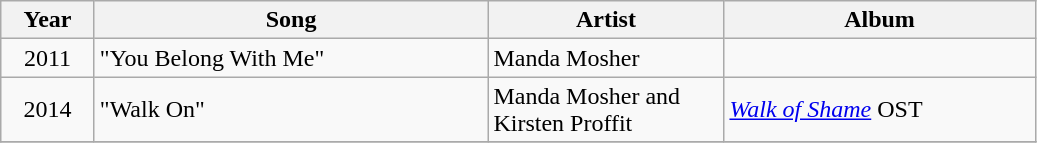<table class="wikitable">
<tr>
<th style="width:55px;">Year</th>
<th style="width:255px;">Song</th>
<th style="width:150px;">Artist</th>
<th style="width:200px;">Album</th>
</tr>
<tr>
<td rowspan=1 style="text-align:center;">2011</td>
<td>"You Belong With Me"</td>
<td>Manda Mosher</td>
<td></td>
</tr>
<tr>
<td rowspan=1 style="text-align:center;">2014</td>
<td>"Walk On"</td>
<td>Manda Mosher and Kirsten Proffit</td>
<td><em><a href='#'>Walk of Shame</a></em> OST</td>
</tr>
<tr>
</tr>
</table>
